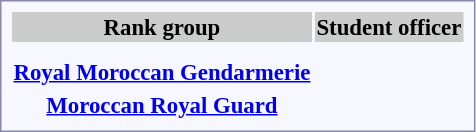<table style="border:1px solid #8888aa; background-color:#f7f8ff; padding:5px; font-size:95%; margin: 0px 12px 12px 0px; text-align:center;">
<tr bgcolor="#CCCCCC">
<th>Rank group</th>
<th colspan=2>Student officer</th>
</tr>
<tr>
<td rowspan=2><strong></strong></td>
<td></td>
<td></td>
</tr>
<tr>
<td></td>
<td></td>
</tr>
<tr>
<td rowspan=2><strong> <a href='#'>Royal Moroccan Gendarmerie</a></strong></td>
<td></td>
<td></td>
</tr>
<tr>
<td></td>
<td></td>
</tr>
<tr>
<td rowspan=2><strong> <a href='#'>Moroccan Royal Guard</a></strong></td>
<td></td>
<td></td>
</tr>
<tr>
<td></td>
<td></td>
</tr>
</table>
